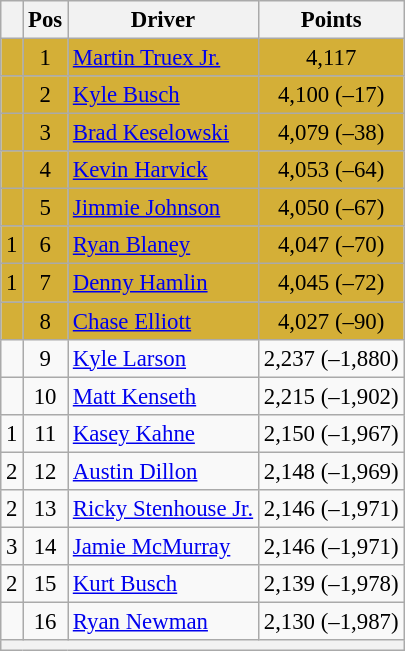<table class="wikitable" style="font-size: 95%">
<tr>
<th></th>
<th>Pos</th>
<th>Driver</th>
<th>Points</th>
</tr>
<tr style="background:#D4AF37;">
<td align="left"></td>
<td style="text-align:center;">1</td>
<td><a href='#'>Martin Truex Jr.</a></td>
<td style="text-align:center;">4,117</td>
</tr>
<tr style="background:#D4AF37;">
<td align="left"></td>
<td style="text-align:center;">2</td>
<td><a href='#'>Kyle Busch</a></td>
<td style="text-align:center;">4,100 (–17)</td>
</tr>
<tr style="background:#D4AF37;">
<td align="left"></td>
<td style="text-align:center;">3</td>
<td><a href='#'>Brad Keselowski</a></td>
<td style="text-align:center;">4,079 (–38)</td>
</tr>
<tr style="background:#D4AF37;">
<td align="left"></td>
<td style="text-align:center;">4</td>
<td><a href='#'>Kevin Harvick</a></td>
<td style="text-align:center;">4,053 (–64)</td>
</tr>
<tr style="background:#D4AF37;">
<td align="left"></td>
<td style="text-align:center;">5</td>
<td><a href='#'>Jimmie Johnson</a></td>
<td style="text-align:center;">4,050 (–67)</td>
</tr>
<tr style="background:#D4AF37;">
<td align="left"> 1</td>
<td style="text-align:center;">6</td>
<td><a href='#'>Ryan Blaney</a></td>
<td style="text-align:center;">4,047 (–70)</td>
</tr>
<tr style="background:#D4AF37;">
<td align="left"> 1</td>
<td style="text-align:center;">7</td>
<td><a href='#'>Denny Hamlin</a></td>
<td style="text-align:center;">4,045 (–72)</td>
</tr>
<tr style="background:#D4AF37;">
<td align="left"></td>
<td style="text-align:center;">8</td>
<td><a href='#'>Chase Elliott</a></td>
<td style="text-align:center;">4,027 (–90)</td>
</tr>
<tr>
<td align="left"></td>
<td style="text-align:center;">9</td>
<td><a href='#'>Kyle Larson</a></td>
<td style="text-align:center;">2,237 (–1,880)</td>
</tr>
<tr>
<td align="left"></td>
<td style="text-align:center;">10</td>
<td><a href='#'>Matt Kenseth</a></td>
<td style="text-align:center;">2,215 (–1,902)</td>
</tr>
<tr>
<td align="left"> 1</td>
<td style="text-align:center;">11</td>
<td><a href='#'>Kasey Kahne</a></td>
<td style="text-align:center;">2,150 (–1,967)</td>
</tr>
<tr>
<td align="left"> 2</td>
<td style="text-align:center;">12</td>
<td><a href='#'>Austin Dillon</a></td>
<td style="text-align:center;">2,148 (–1,969)</td>
</tr>
<tr>
<td align="left"> 2</td>
<td style="text-align:center;">13</td>
<td><a href='#'>Ricky Stenhouse Jr.</a></td>
<td style="text-align:center;">2,146 (–1,971)</td>
</tr>
<tr>
<td align="left"> 3</td>
<td style="text-align:center;">14</td>
<td><a href='#'>Jamie McMurray</a></td>
<td style="text-align:center;">2,146 (–1,971)</td>
</tr>
<tr>
<td align="left"> 2</td>
<td style="text-align:center;">15</td>
<td><a href='#'>Kurt Busch</a></td>
<td style="text-align:center;">2,139 (–1,978)</td>
</tr>
<tr>
<td align="left"></td>
<td style="text-align:center;">16</td>
<td><a href='#'>Ryan Newman</a></td>
<td style="text-align:center;">2,130 (–1,987)</td>
</tr>
<tr class="sortbottom">
<th colspan="9"></th>
</tr>
</table>
